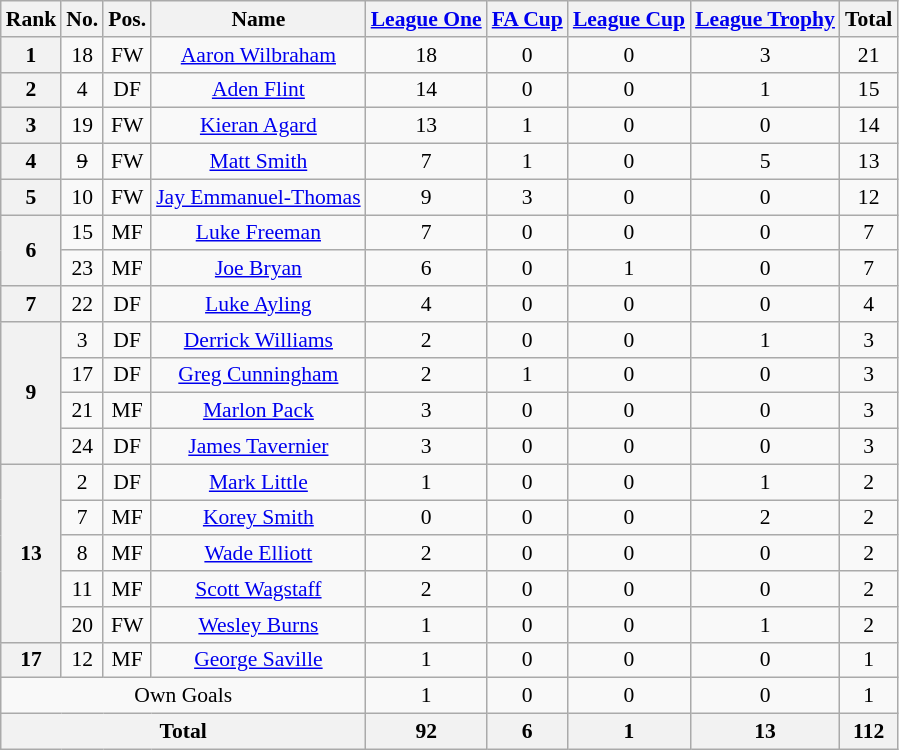<table class="wikitable" style="text-align:center; font-size:90%;">
<tr>
<th>Rank</th>
<th>No.</th>
<th>Pos.</th>
<th>Name</th>
<th><a href='#'>League One</a></th>
<th><a href='#'>FA Cup</a></th>
<th><a href='#'>League Cup</a></th>
<th><a href='#'>League Trophy</a></th>
<th>Total</th>
</tr>
<tr>
<th>1</th>
<td>18</td>
<td>FW</td>
<td><a href='#'>Aaron Wilbraham</a></td>
<td>18</td>
<td>0</td>
<td>0</td>
<td>3</td>
<td>21</td>
</tr>
<tr>
<th>2</th>
<td>4</td>
<td>DF</td>
<td><a href='#'>Aden Flint</a></td>
<td>14</td>
<td>0</td>
<td>0</td>
<td>1</td>
<td>15</td>
</tr>
<tr>
<th>3</th>
<td>19</td>
<td>FW</td>
<td><a href='#'>Kieran Agard</a></td>
<td>13</td>
<td>1</td>
<td>0</td>
<td>0</td>
<td>14</td>
</tr>
<tr>
<th>4</th>
<td><s>9</s></td>
<td>FW</td>
<td><a href='#'>Matt Smith</a></td>
<td>7</td>
<td>1</td>
<td>0</td>
<td>5</td>
<td>13</td>
</tr>
<tr>
<th>5</th>
<td>10</td>
<td>FW</td>
<td><a href='#'>Jay Emmanuel-Thomas</a></td>
<td>9</td>
<td>3</td>
<td>0</td>
<td>0</td>
<td>12</td>
</tr>
<tr>
<th rowspan=2>6</th>
<td>15</td>
<td>MF</td>
<td><a href='#'>Luke Freeman</a></td>
<td>7</td>
<td>0</td>
<td>0</td>
<td>0</td>
<td>7</td>
</tr>
<tr>
<td>23</td>
<td>MF</td>
<td><a href='#'>Joe Bryan</a></td>
<td>6</td>
<td>0</td>
<td>1</td>
<td>0</td>
<td>7</td>
</tr>
<tr>
<th>7</th>
<td>22</td>
<td>DF</td>
<td><a href='#'>Luke Ayling</a></td>
<td>4</td>
<td>0</td>
<td>0</td>
<td>0</td>
<td>4</td>
</tr>
<tr>
<th rowspan=4>9</th>
<td>3</td>
<td>DF</td>
<td><a href='#'>Derrick Williams</a></td>
<td>2</td>
<td>0</td>
<td>0</td>
<td>1</td>
<td>3</td>
</tr>
<tr>
<td>17</td>
<td>DF</td>
<td><a href='#'>Greg Cunningham</a></td>
<td>2</td>
<td>1</td>
<td>0</td>
<td>0</td>
<td>3</td>
</tr>
<tr>
<td>21</td>
<td>MF</td>
<td><a href='#'>Marlon Pack</a></td>
<td>3</td>
<td>0</td>
<td>0</td>
<td>0</td>
<td>3</td>
</tr>
<tr>
<td>24</td>
<td>DF</td>
<td><a href='#'>James Tavernier</a></td>
<td>3</td>
<td>0</td>
<td>0</td>
<td>0</td>
<td>3</td>
</tr>
<tr>
<th rowspan=5>13</th>
<td>2</td>
<td>DF</td>
<td><a href='#'>Mark Little</a></td>
<td>1</td>
<td>0</td>
<td>0</td>
<td>1</td>
<td>2</td>
</tr>
<tr>
<td>7</td>
<td>MF</td>
<td><a href='#'>Korey Smith</a></td>
<td>0</td>
<td>0</td>
<td>0</td>
<td>2</td>
<td>2</td>
</tr>
<tr>
<td>8</td>
<td>MF</td>
<td><a href='#'>Wade Elliott</a></td>
<td>2</td>
<td>0</td>
<td>0</td>
<td>0</td>
<td>2</td>
</tr>
<tr>
<td>11</td>
<td>MF</td>
<td><a href='#'>Scott Wagstaff</a></td>
<td>2</td>
<td>0</td>
<td>0</td>
<td>0</td>
<td>2</td>
</tr>
<tr>
<td>20</td>
<td>FW</td>
<td><a href='#'>Wesley Burns</a></td>
<td>1</td>
<td>0</td>
<td>0</td>
<td>1</td>
<td>2</td>
</tr>
<tr>
<th>17</th>
<td>12</td>
<td>MF</td>
<td><a href='#'>George Saville</a></td>
<td>1</td>
<td>0</td>
<td>0</td>
<td>0</td>
<td>1</td>
</tr>
<tr>
<td colspan=4>Own Goals</td>
<td>1</td>
<td>0</td>
<td>0</td>
<td>0</td>
<td>1</td>
</tr>
<tr>
<th colspan=4>Total</th>
<th>92</th>
<th>6</th>
<th>1</th>
<th>13</th>
<th>112</th>
</tr>
</table>
